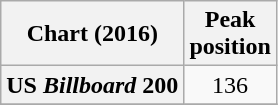<table class="wikitable sortable plainrowheaders" style="text-align:center">
<tr>
<th>Chart (2016)</th>
<th>Peak<br>position</th>
</tr>
<tr>
<th scope="row">US <em>Billboard</em> 200</th>
<td>136</td>
</tr>
<tr>
</tr>
</table>
